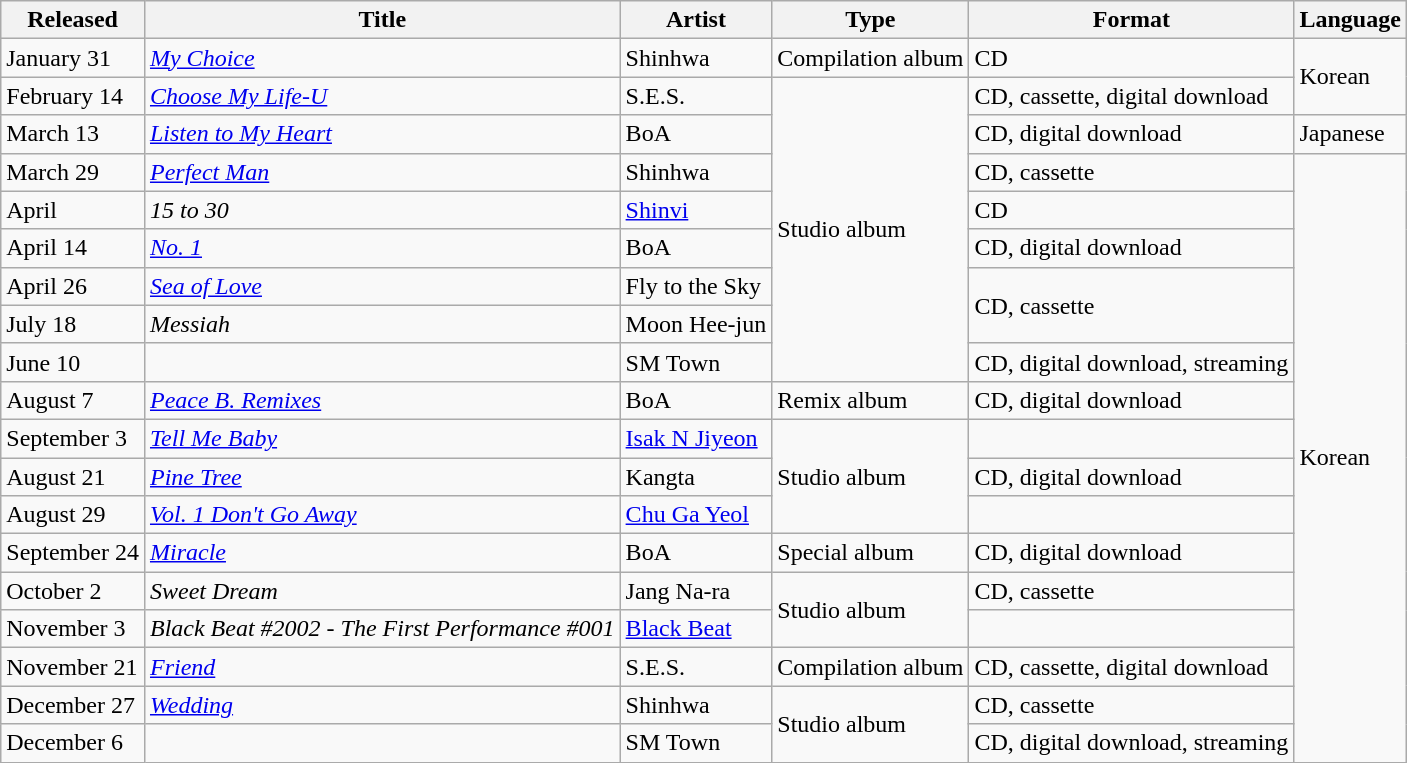<table class="wikitable sortable">
<tr>
<th scope="col">Released</th>
<th scope="col">Title</th>
<th scope="col">Artist</th>
<th scope="col">Type</th>
<th scope="col">Format</th>
<th scope="col">Language</th>
</tr>
<tr>
<td>January 31</td>
<td><em><a href='#'>My Choice</a></em></td>
<td>Shinhwa</td>
<td>Compilation album</td>
<td>CD</td>
<td rowspan="2">Korean</td>
</tr>
<tr>
<td>February 14</td>
<td><em><a href='#'>Choose My Life-U</a></em></td>
<td>S.E.S.</td>
<td rowspan="8">Studio album</td>
<td>CD, cassette, digital download</td>
</tr>
<tr>
<td>March 13</td>
<td><em><a href='#'>Listen to My Heart</a></em></td>
<td>BoA</td>
<td>CD, digital download</td>
<td>Japanese</td>
</tr>
<tr>
<td>March 29</td>
<td><em><a href='#'>Perfect Man</a></em></td>
<td>Shinhwa</td>
<td>CD, cassette</td>
<td rowspan="16">Korean</td>
</tr>
<tr>
<td>April</td>
<td><em>15 to 30</em></td>
<td><a href='#'>Shinvi</a></td>
<td>CD</td>
</tr>
<tr>
<td>April 14</td>
<td><em><a href='#'>No. 1</a></em></td>
<td>BoA</td>
<td>CD, digital download</td>
</tr>
<tr>
<td>April 26</td>
<td><em><a href='#'>Sea of Love</a></em></td>
<td>Fly to the Sky</td>
<td rowspan="2">CD, cassette</td>
</tr>
<tr>
<td>July 18</td>
<td><em>Messiah</em></td>
<td>Moon Hee-jun</td>
</tr>
<tr>
<td>June 10</td>
<td><em></em></td>
<td>SM Town</td>
<td>CD, digital download, streaming</td>
</tr>
<tr>
<td>August 7</td>
<td><em><a href='#'>Peace B. Remixes</a></em></td>
<td>BoA</td>
<td>Remix album</td>
<td>CD, digital download</td>
</tr>
<tr>
<td>September 3</td>
<td><em><a href='#'>Tell Me Baby</a></em></td>
<td><a href='#'>Isak N Jiyeon</a></td>
<td rowspan="3">Studio album</td>
<td></td>
</tr>
<tr>
<td>August 21</td>
<td><em><a href='#'>Pine Tree</a></em></td>
<td>Kangta</td>
<td>CD, digital download</td>
</tr>
<tr>
<td>August 29</td>
<td><em><a href='#'>Vol. 1 Don't Go Away</a></em></td>
<td><a href='#'>Chu Ga Yeol</a></td>
<td></td>
</tr>
<tr>
<td>September 24</td>
<td><em><a href='#'>Miracle</a></em></td>
<td>BoA</td>
<td>Special album</td>
<td>CD, digital download</td>
</tr>
<tr>
<td>October 2</td>
<td><em>Sweet Dream</em></td>
<td>Jang Na-ra</td>
<td rowspan="2">Studio album</td>
<td>CD, cassette</td>
</tr>
<tr>
<td>November 3</td>
<td><em>Black Beat #2002 - The First Performance #001</em></td>
<td><a href='#'>Black Beat</a></td>
<td></td>
</tr>
<tr>
<td>November 21</td>
<td><em><a href='#'>Friend</a></em></td>
<td>S.E.S.</td>
<td>Compilation album</td>
<td>CD, cassette, digital download</td>
</tr>
<tr>
<td>December 27</td>
<td><em><a href='#'>Wedding</a></em></td>
<td>Shinhwa</td>
<td rowspan="2">Studio album</td>
<td>CD, cassette</td>
</tr>
<tr>
<td>December 6</td>
<td><em></em></td>
<td>SM Town</td>
<td>CD, digital download, streaming</td>
</tr>
</table>
